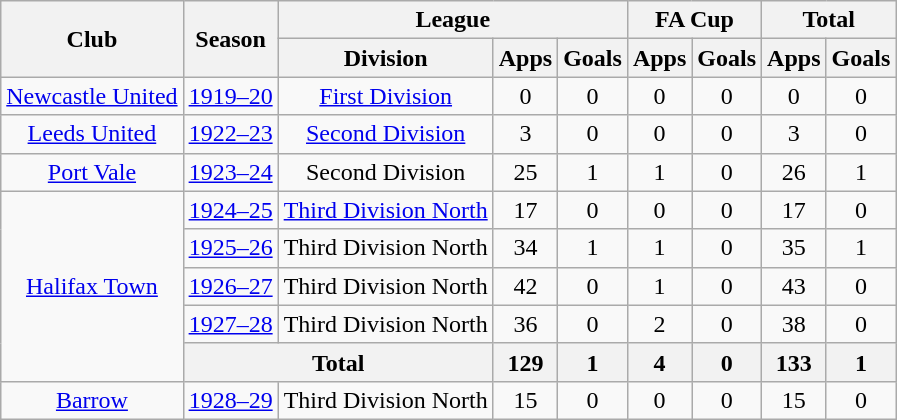<table class="wikitable" style="text-align: center;">
<tr>
<th rowspan="2">Club</th>
<th rowspan="2">Season</th>
<th colspan="3">League</th>
<th colspan="2">FA Cup</th>
<th colspan="2">Total</th>
</tr>
<tr>
<th>Division</th>
<th>Apps</th>
<th>Goals</th>
<th>Apps</th>
<th>Goals</th>
<th>Apps</th>
<th>Goals</th>
</tr>
<tr>
<td><a href='#'>Newcastle United</a></td>
<td><a href='#'>1919–20</a></td>
<td><a href='#'>First Division</a></td>
<td>0</td>
<td>0</td>
<td>0</td>
<td>0</td>
<td>0</td>
<td>0</td>
</tr>
<tr>
<td><a href='#'>Leeds United</a></td>
<td><a href='#'>1922–23</a></td>
<td><a href='#'>Second Division</a></td>
<td>3</td>
<td>0</td>
<td>0</td>
<td>0</td>
<td>3</td>
<td>0</td>
</tr>
<tr>
<td><a href='#'>Port Vale</a></td>
<td><a href='#'>1923–24</a></td>
<td>Second Division</td>
<td>25</td>
<td>1</td>
<td>1</td>
<td>0</td>
<td>26</td>
<td>1</td>
</tr>
<tr>
<td rowspan="5"><a href='#'>Halifax Town</a></td>
<td><a href='#'>1924–25</a></td>
<td><a href='#'>Third Division North</a></td>
<td>17</td>
<td>0</td>
<td>0</td>
<td>0</td>
<td>17</td>
<td>0</td>
</tr>
<tr>
<td><a href='#'>1925–26</a></td>
<td>Third Division North</td>
<td>34</td>
<td>1</td>
<td>1</td>
<td>0</td>
<td>35</td>
<td>1</td>
</tr>
<tr>
<td><a href='#'>1926–27</a></td>
<td>Third Division North</td>
<td>42</td>
<td>0</td>
<td>1</td>
<td>0</td>
<td>43</td>
<td>0</td>
</tr>
<tr>
<td><a href='#'>1927–28</a></td>
<td>Third Division North</td>
<td>36</td>
<td>0</td>
<td>2</td>
<td>0</td>
<td>38</td>
<td>0</td>
</tr>
<tr>
<th colspan="2">Total</th>
<th>129</th>
<th>1</th>
<th>4</th>
<th>0</th>
<th>133</th>
<th>1</th>
</tr>
<tr>
<td><a href='#'>Barrow</a></td>
<td><a href='#'>1928–29</a></td>
<td>Third Division North</td>
<td>15</td>
<td>0</td>
<td>0</td>
<td>0</td>
<td>15</td>
<td>0</td>
</tr>
</table>
